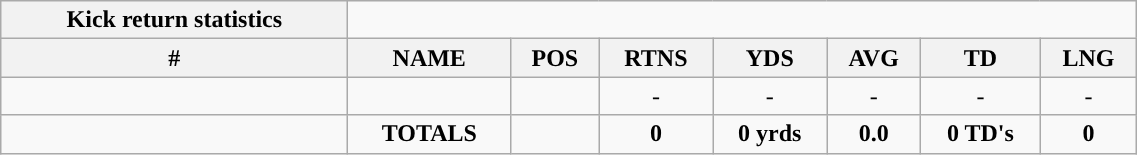<table style="width:60%; text-align:center;" class="wikitable collapsible collapsed">
<tr>
<th style="text-align:center; ">Kick return statistics</th>
</tr>
<tr>
<th>#</th>
<th>NAME</th>
<th>POS</th>
<th>RTNS</th>
<th>YDS</th>
<th>AVG</th>
<th>TD</th>
<th>LNG</th>
</tr>
<tr>
<td></td>
<td></td>
<td></td>
<td>-</td>
<td>-</td>
<td>-</td>
<td>-</td>
<td>-</td>
</tr>
<tr>
<td></td>
<td><strong>TOTALS</strong></td>
<td></td>
<td><strong>0</strong></td>
<td><strong>0 yrds</strong></td>
<td><strong>0.0</strong></td>
<td><strong>0 TD's</strong></td>
<td><strong>0</strong></td>
</tr>
</table>
